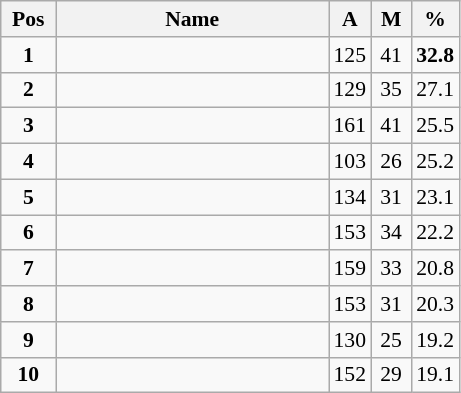<table class="wikitable" style="text-align:center; font-size:90%;">
<tr>
<th width=30px>Pos</th>
<th width=175px>Name</th>
<th width=20px>A</th>
<th width=20px>M</th>
<th width=25px>%</th>
</tr>
<tr>
<td><strong>1</strong></td>
<td align=left><strong></strong></td>
<td>125</td>
<td>41</td>
<td><strong>32.8</strong></td>
</tr>
<tr>
<td><strong>2</strong></td>
<td align=left></td>
<td>129</td>
<td>35</td>
<td>27.1</td>
</tr>
<tr>
<td><strong>3</strong></td>
<td align=left></td>
<td>161</td>
<td>41</td>
<td>25.5</td>
</tr>
<tr>
<td><strong>4</strong></td>
<td align=left></td>
<td>103</td>
<td>26</td>
<td>25.2</td>
</tr>
<tr>
<td><strong>5</strong></td>
<td align=left></td>
<td>134</td>
<td>31</td>
<td>23.1</td>
</tr>
<tr>
<td><strong>6</strong></td>
<td align=left></td>
<td>153</td>
<td>34</td>
<td>22.2</td>
</tr>
<tr>
<td><strong>7</strong></td>
<td align=left></td>
<td>159</td>
<td>33</td>
<td>20.8</td>
</tr>
<tr>
<td><strong>8</strong></td>
<td align=left></td>
<td>153</td>
<td>31</td>
<td>20.3</td>
</tr>
<tr>
<td><strong>9</strong></td>
<td align=left></td>
<td>130</td>
<td>25</td>
<td>19.2</td>
</tr>
<tr>
<td><strong>10</strong></td>
<td align=left></td>
<td>152</td>
<td>29</td>
<td>19.1</td>
</tr>
</table>
